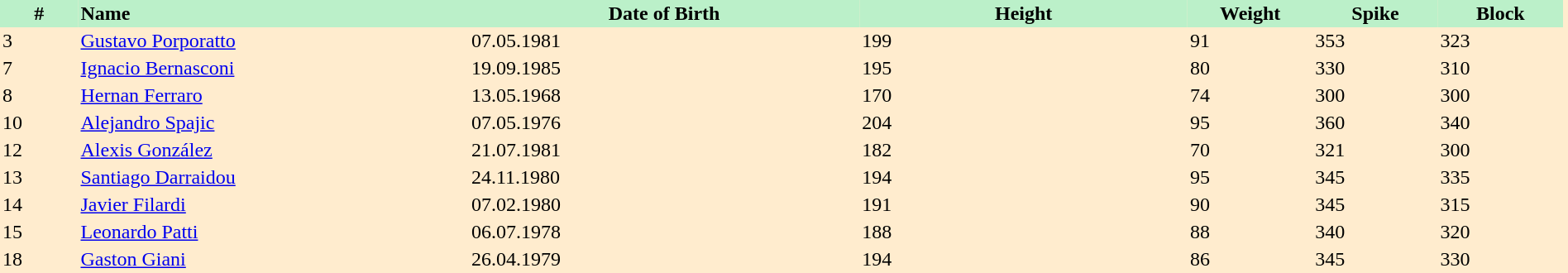<table border=0 cellpadding=2 cellspacing=0  |- style="background: #FFECCE" style="text-align:center; font-size:90%;" width=100%>
<tr style="background: #BBF0C9">
<th width=5%>#</th>
<th width=25% align=left>Name</th>
<th width=25%>Date of Birth</th>
<th width=21%>Height</th>
<th width=8%>Weight</th>
<th width=8%>Spike</th>
<th width=8%>Block</th>
</tr>
<tr>
<td>3</td>
<td align=left><a href='#'>Gustavo Porporatto</a></td>
<td>07.05.1981</td>
<td>199</td>
<td>91</td>
<td>353</td>
<td>323</td>
<td></td>
</tr>
<tr>
<td>7</td>
<td align=left><a href='#'>Ignacio Bernasconi</a></td>
<td>19.09.1985</td>
<td>195</td>
<td>80</td>
<td>330</td>
<td>310</td>
<td></td>
</tr>
<tr>
<td>8</td>
<td align=left><a href='#'>Hernan Ferraro</a></td>
<td>13.05.1968</td>
<td>170</td>
<td>74</td>
<td>300</td>
<td>300</td>
<td></td>
</tr>
<tr>
<td>10</td>
<td align=left><a href='#'>Alejandro Spajic</a></td>
<td>07.05.1976</td>
<td>204</td>
<td>95</td>
<td>360</td>
<td>340</td>
<td></td>
</tr>
<tr>
<td>12</td>
<td align=left><a href='#'>Alexis González</a></td>
<td>21.07.1981</td>
<td>182</td>
<td>70</td>
<td>321</td>
<td>300</td>
<td></td>
</tr>
<tr>
<td>13</td>
<td align=left><a href='#'>Santiago Darraidou</a></td>
<td>24.11.1980</td>
<td>194</td>
<td>95</td>
<td>345</td>
<td>335</td>
<td></td>
</tr>
<tr>
<td>14</td>
<td align=left><a href='#'>Javier Filardi</a></td>
<td>07.02.1980</td>
<td>191</td>
<td>90</td>
<td>345</td>
<td>315</td>
<td></td>
</tr>
<tr>
<td>15</td>
<td align=left><a href='#'>Leonardo Patti</a></td>
<td>06.07.1978</td>
<td>188</td>
<td>88</td>
<td>340</td>
<td>320</td>
<td></td>
</tr>
<tr>
<td>18</td>
<td align=left><a href='#'>Gaston Giani</a></td>
<td>26.04.1979</td>
<td>194</td>
<td>86</td>
<td>345</td>
<td>330</td>
<td></td>
</tr>
</table>
